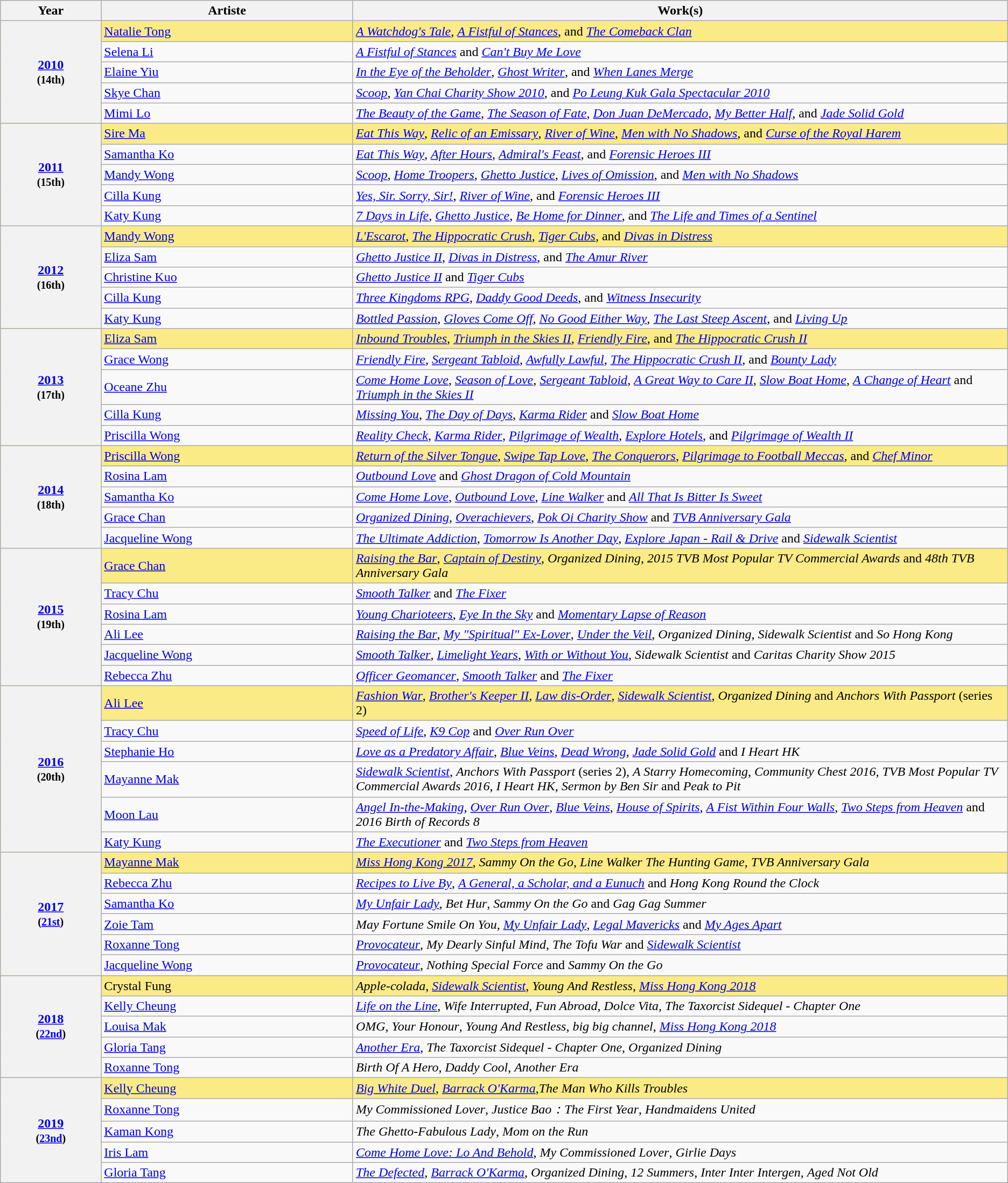<table class="wikitable">
<tr>
<th style="width:10%;">Year</th>
<th style="width:25%;">Artiste</th>
<th>Work(s)</th>
</tr>
<tr style="background:#FAEB86">
<th rowspan="5"><strong><a href='#'>2010</a></strong><br><small>(14th)</small></th>
<td><a href='#'>Natalie Tong</a> </td>
<td><em><a href='#'>A Watchdog's Tale</a></em>, <em><a href='#'>A Fistful of Stances</a></em>, and <em><a href='#'>The Comeback Clan</a></em></td>
</tr>
<tr>
<td><a href='#'>Selena Li</a></td>
<td><em><a href='#'>A Fistful of Stances</a></em> and <em><a href='#'>Can't Buy Me Love</a></em></td>
</tr>
<tr>
<td><a href='#'>Elaine Yiu</a></td>
<td><em><a href='#'>In the Eye of the Beholder</a></em>, <em><a href='#'>Ghost Writer</a></em>, and <em><a href='#'>When Lanes Merge</a></em></td>
</tr>
<tr>
<td><a href='#'>Skye Chan</a></td>
<td><em><a href='#'>Scoop</a></em>, <em><a href='#'>Yan Chai Charity Show 2010</a></em>, and <em><a href='#'>Po Leung Kuk Gala Spectacular 2010</a></em></td>
</tr>
<tr>
<td><a href='#'>Mimi Lo</a></td>
<td><em><a href='#'>The Beauty of the Game</a></em>, <em><a href='#'>The Season of Fate</a></em>, <em><a href='#'>Don Juan DeMercado</a></em>, <em><a href='#'>My Better Half</a></em>, and <em><a href='#'>Jade Solid Gold</a></em></td>
</tr>
<tr style="background:#FAEB86">
<th rowspan="5"><strong><a href='#'>2011</a></strong><br><small>(15th)</small></th>
<td><a href='#'>Sire Ma</a> </td>
<td><em><a href='#'>Eat This Way</a></em>, <em><a href='#'>Relic of an Emissary</a></em>, <em><a href='#'>River of Wine</a></em>, <em><a href='#'>Men with No Shadows</a></em>, and <em><a href='#'>Curse of the Royal Harem</a></em></td>
</tr>
<tr>
<td><a href='#'>Samantha Ko</a></td>
<td><em><a href='#'>Eat This Way</a></em>, <em><a href='#'>After Hours</a></em>, <em><a href='#'>Admiral's Feast</a></em>, and <em><a href='#'>Forensic Heroes III</a></em></td>
</tr>
<tr>
<td><a href='#'>Mandy Wong</a></td>
<td><em><a href='#'>Scoop</a></em>, <em><a href='#'>Home Troopers</a></em>, <em><a href='#'>Ghetto Justice</a></em>, <em><a href='#'>Lives of Omission</a></em>, and <em><a href='#'>Men with No Shadows</a></em></td>
</tr>
<tr>
<td><a href='#'>Cilla Kung</a></td>
<td><em><a href='#'>Yes, Sir. Sorry, Sir!</a></em>, <em><a href='#'>River of Wine</a></em>, and <em><a href='#'>Forensic Heroes III</a></em></td>
</tr>
<tr>
<td><a href='#'>Katy Kung</a></td>
<td><em><a href='#'>7 Days in Life</a></em>, <em><a href='#'>Ghetto Justice</a></em>, <em><a href='#'>Be Home for Dinner</a></em>, and <em><a href='#'>The Life and Times of a Sentinel</a></em></td>
</tr>
<tr style="background:#FAEB86">
<th rowspan="5"><strong><a href='#'>2012</a></strong><br><small>(16th)</small></th>
<td><a href='#'>Mandy Wong</a> </td>
<td><em><a href='#'>L'Escarot</a></em>, <em><a href='#'>The Hippocratic Crush</a></em>, <em><a href='#'>Tiger Cubs</a></em>, and <em><a href='#'>Divas in Distress</a></em></td>
</tr>
<tr>
<td><a href='#'>Eliza Sam</a></td>
<td><em><a href='#'>Ghetto Justice II</a></em>, <em><a href='#'>Divas in Distress</a></em>, and <em><a href='#'>The Amur River</a></em></td>
</tr>
<tr>
<td><a href='#'>Christine Kuo</a></td>
<td><em><a href='#'>Ghetto Justice II</a></em> and <em><a href='#'>Tiger Cubs</a></em></td>
</tr>
<tr>
<td><a href='#'>Cilla Kung</a></td>
<td><em><a href='#'>Three Kingdoms RPG</a></em>, <em><a href='#'>Daddy Good Deeds</a></em>, and <em><a href='#'>Witness Insecurity</a></em></td>
</tr>
<tr>
<td><a href='#'>Katy Kung</a></td>
<td><em><a href='#'>Bottled Passion</a></em>, <em><a href='#'>Gloves Come Off</a></em>, <em><a href='#'>No Good Either Way</a></em>, <em><a href='#'>The Last Steep Ascent</a></em>, and <em><a href='#'>Living Up</a></em></td>
</tr>
<tr style="background:#FAEB86">
<th rowspan="5"><strong><a href='#'>2013</a></strong><br><small>(17th)</small></th>
<td><a href='#'>Eliza Sam</a> </td>
<td><em><a href='#'>Inbound Troubles</a></em>, <em><a href='#'>Triumph in the Skies II</a></em>, <em><a href='#'>Friendly Fire</a></em>, and <em><a href='#'>The Hippocratic Crush II</a></em></td>
</tr>
<tr>
<td><a href='#'>Grace Wong</a></td>
<td><em><a href='#'>Friendly Fire</a></em>, <em><a href='#'>Sergeant Tabloid</a></em>, <em><a href='#'>Awfully Lawful</a></em>, <em><a href='#'>The Hippocratic Crush II</a></em>, and <em><a href='#'>Bounty Lady</a></em></td>
</tr>
<tr>
<td><a href='#'>Oceane Zhu</a></td>
<td><em><a href='#'>Come Home Love</a></em>, <em><a href='#'>Season of Love</a></em>, <em><a href='#'>Sergeant Tabloid</a></em>, <em><a href='#'>A Great Way to Care II</a></em>, <em><a href='#'>Slow Boat Home</a></em>, <em><a href='#'>A Change of Heart</a></em> and <em><a href='#'>Triumph in the Skies II</a></em></td>
</tr>
<tr>
<td><a href='#'>Cilla Kung</a></td>
<td><em><a href='#'>Missing You</a></em>, <em><a href='#'>The Day of Days</a></em>, <em><a href='#'>Karma Rider</a></em>  and <em><a href='#'>Slow Boat Home</a></em></td>
</tr>
<tr>
<td><a href='#'>Priscilla Wong</a></td>
<td><em><a href='#'>Reality Check</a></em>, <em><a href='#'>Karma Rider</a></em>, <em><a href='#'>Pilgrimage of Wealth</a></em>, <em><a href='#'>Explore Hotels</a></em>, and <em><a href='#'>Pilgrimage of Wealth II</a></em></td>
</tr>
<tr style="background:#FAEB86">
<th rowspan="5"><strong><a href='#'>2014</a></strong><br><small>(18th)</small></th>
<td><a href='#'>Priscilla Wong</a> </td>
<td><em><a href='#'>Return of the Silver Tongue</a></em>, <em><a href='#'>Swipe Tap Love</a></em>, <em><a href='#'>The Conquerors</a></em>, <em><a href='#'>Pilgrimage to Football Meccas</a></em>, and <em><a href='#'>Chef Minor</a></em></td>
</tr>
<tr>
<td><a href='#'>Rosina Lam</a></td>
<td><em><a href='#'>Outbound Love</a></em> and <em><a href='#'>Ghost Dragon of Cold Mountain</a></em></td>
</tr>
<tr>
<td><a href='#'>Samantha Ko</a></td>
<td><em><a href='#'>Come Home Love</a></em>, <em><a href='#'>Outbound Love</a></em>, <em><a href='#'>Line Walker</a></em> and <em><a href='#'>All That Is Bitter Is Sweet</a></em></td>
</tr>
<tr>
<td><a href='#'>Grace Chan</a></td>
<td><em><a href='#'>Organized Dining</a></em>, <em><a href='#'>Overachievers</a></em>, <em><a href='#'>Pok Oi Charity Show</a></em> and <em><a href='#'>TVB Anniversary Gala</a></em></td>
</tr>
<tr>
<td><a href='#'>Jacqueline Wong</a></td>
<td><em><a href='#'>The Ultimate Addiction</a></em>, <em><a href='#'>Tomorrow Is Another Day</a></em>, <em><a href='#'>Explore Japan - Rail & Drive</a></em>  and <em><a href='#'>Sidewalk Scientist</a></em></td>
</tr>
<tr style="background:#FAEB86">
<th rowspan="6"><strong><a href='#'>2015</a></strong><br><small>(19th)</small></th>
<td><a href='#'>Grace Chan</a> </td>
<td><em><a href='#'>Raising the Bar</a></em>, <em><a href='#'>Captain of Destiny</a></em>, <em>Organized Dining</em>, <em>2015 TVB Most Popular TV Commercial Awards</em> and <em>48th TVB Anniversary Gala</em></td>
</tr>
<tr>
<td><a href='#'>Tracy Chu</a></td>
<td><em><a href='#'>Smooth Talker</a></em> and <em><a href='#'>The Fixer</a></em></td>
</tr>
<tr>
<td><a href='#'>Rosina Lam</a></td>
<td><em><a href='#'>Young Charioteers</a></em>, <em><a href='#'>Eye In the Sky</a></em> and <em><a href='#'>Momentary Lapse of Reason</a></em></td>
</tr>
<tr>
<td><a href='#'>Ali Lee</a></td>
<td><em><a href='#'>Raising the Bar</a></em>, <em><a href='#'>My "Spiritual" Ex-Lover</a></em>, <em><a href='#'>Under the Veil</a></em>, <em>Organized Dining</em>, <em>Sidewalk Scientist</em> and <em>So Hong Kong</em></td>
</tr>
<tr>
<td><a href='#'>Jacqueline Wong</a></td>
<td><em><a href='#'>Smooth Talker</a></em>, <em><a href='#'>Limelight Years</a></em>, <em><a href='#'>With or Without You</a></em>, <em>Sidewalk Scientist</em> and <em>Caritas Charity Show 2015</em></td>
</tr>
<tr>
<td><a href='#'>Rebecca Zhu</a></td>
<td><em><a href='#'>Officer Geomancer</a></em>, <em><a href='#'>Smooth Talker</a></em> and <em><a href='#'>The Fixer</a></em></td>
</tr>
<tr style="background:#FAEB86">
<th rowspan="6"><strong><a href='#'>2016</a></strong><br><small>(20th)</small></th>
<td><a href='#'>Ali Lee</a> </td>
<td><em><a href='#'>Fashion War</a></em>, <em><a href='#'>Brother's Keeper II</a></em>, <em><a href='#'>Law dis-Order</a></em>, <em><a href='#'>Sidewalk Scientist</a></em>, <em>Organized Dining</em> and <em>Anchors With Passport</em> (series 2)</td>
</tr>
<tr>
<td><a href='#'>Tracy Chu</a></td>
<td><em><a href='#'>Speed of Life</a></em>, <em><a href='#'>K9 Cop</a></em> and <em><a href='#'>Over Run Over</a></em></td>
</tr>
<tr>
<td><a href='#'>Stephanie Ho</a></td>
<td><em><a href='#'>Love as a Predatory Affair</a></em>, <em><a href='#'>Blue Veins</a></em>, <em><a href='#'>Dead Wrong</a></em>, <em><a href='#'>Jade Solid Gold</a></em> and <em>I Heart HK</em></td>
</tr>
<tr>
<td><a href='#'>Mayanne Mak</a></td>
<td><em><a href='#'>Sidewalk Scientist</a></em>, <em>Anchors With Passport</em> (series 2), <em>A Starry Homecoming</em>, <em>Community Chest 2016</em>, <em>TVB Most Popular TV Commercial Awards 2016</em>, <em>I Heart HK</em>, <em>Sermon by Ben Sir</em> and <em>Peak to Pit</em></td>
</tr>
<tr>
<td><a href='#'>Moon Lau</a></td>
<td><em><a href='#'>Angel In-the-Making</a></em>, <em><a href='#'>Over Run Over</a></em>, <em><a href='#'>Blue Veins</a></em>, <em><a href='#'>House of Spirits</a></em>, <em><a href='#'>A Fist Within Four Walls</a></em>, <em><a href='#'>Two Steps from Heaven</a></em> and <em>2016 Birth of Records 8</em></td>
</tr>
<tr>
<td><a href='#'>Katy Kung</a></td>
<td><em><a href='#'>The Executioner</a></em> and <em><a href='#'>Two Steps from Heaven</a></em></td>
</tr>
<tr style="background:#FAEB86">
<th rowspan="6"><strong><a href='#'>2017</a></strong><br><small>(<a href='#'>21st</a>)</small></th>
<td><a href='#'>Mayanne Mak</a> </td>
<td><em><a href='#'>Miss Hong Kong 2017</a></em>, <em>Sammy On the Go</em>, <em>Line Walker The Hunting Game</em>, <em>TVB Anniversary Gala</em></td>
</tr>
<tr>
<td><a href='#'>Rebecca Zhu</a></td>
<td><em><a href='#'>Recipes to Live By</a></em>, <em><a href='#'>A General, a Scholar, and a Eunuch</a></em> and <em>Hong Kong Round the Clock</em></td>
</tr>
<tr>
<td><a href='#'>Samantha Ko</a></td>
<td><em><a href='#'>My Unfair Lady</a></em>, <em>Bet Hur</em>, <em>Sammy On the Go</em> and <em>Gag Gag Summer</em></td>
</tr>
<tr>
<td><a href='#'>Zoie Tam</a></td>
<td><em>May Fortune Smile On You</em>, <em><a href='#'>My Unfair Lady</a></em>, <em><a href='#'>Legal Mavericks</a></em> and <em><a href='#'>My Ages Apart</a></em></td>
</tr>
<tr>
<td><a href='#'>Roxanne Tong</a></td>
<td><em><a href='#'>Provocateur</a></em>, <em>My Dearly Sinful Mind</em>, <em>The Tofu War</em> and <em><a href='#'>Sidewalk Scientist</a></em></td>
</tr>
<tr>
<td><a href='#'>Jacqueline Wong</a></td>
<td><em><a href='#'>Provocateur</a></em>, <em>Nothing Special Force</em> and <em>Sammy On the Go</em></td>
</tr>
<tr>
<th scope="row" rowspan=5 style="text-align:center"><strong><a href='#'>2018</a></strong><br><small>(<a href='#'>22nd</a>)</small></th>
<td style="background:#FAEB86">Crystal Fung </td>
<td style="background:#FAEB86"><em>Apple-colada</em>, <em><a href='#'>Sidewalk Scientist</a></em>, <em>Young And Restless</em>, <em><a href='#'>Miss Hong Kong 2018</a></em></td>
</tr>
<tr>
<td><a href='#'>Kelly Cheung</a></td>
<td><em><a href='#'>Life on the Line</a></em>, <em>Wife Interrupted</em>, <em>Fun Abroad</em>, <em>Dolce Vita</em>, <em>The Taxorcist Sidequel - Chapter One</em></td>
</tr>
<tr>
<td><a href='#'>Louisa Mak</a></td>
<td><em>OMG, Your Honour</em>, <em>Young And Restless</em>, <em>big big channel</em>, <em><a href='#'>Miss Hong Kong 2018</a></em></td>
</tr>
<tr>
<td><a href='#'>Gloria Tang</a></td>
<td><em><a href='#'>Another Era</a></em>, <em>The Taxorcist Sidequel - Chapter One</em>, <em>Organized Dining</em></td>
</tr>
<tr>
<td><a href='#'>Roxanne Tong</a></td>
<td><em>Birth Of A Hero</em>, <em>Daddy Cool</em>, <em>Another Era</em></td>
</tr>
<tr>
<th scope="row" rowspan=7 style="text-align:center"><strong><a href='#'>2019</a></strong><br><small>(<a href='#'>23nd</a>)</small></th>
<td style="background:#FAEB86"><a href='#'>Kelly Cheung</a> </td>
<td style="background:#FAEB86"><em><a href='#'>Big White Duel</a></em>, <em><a href='#'>Barrack O'Karma</a></em>,<em>The Man Who Kills Troubles</em></td>
</tr>
<tr>
<td><a href='#'>Roxanne Tong</a></td>
<td><em>My Commissioned Lover</em>, <em>Justice Bao：The First Year</em>, <em>Handmaidens United</em></td>
</tr>
<tr>
<td><a href='#'>Kaman Kong</a></td>
<td><em>The Ghetto-Fabulous Lady</em>, <em>Mom on the Run</em></td>
</tr>
<tr>
<td><a href='#'>Iris Lam</a></td>
<td><em><a href='#'>Come Home Love: Lo And Behold</a></em>, <em>My Commissioned Lover</em>, <em>Girlie Days</em></td>
</tr>
<tr>
<td><a href='#'>Gloria Tang</a></td>
<td><em><a href='#'>The Defected</a></em>, <em><a href='#'>Barrack O'Karma</a></em>, <em>Organized Dining</em>, <em>12 Summers</em>, <em>Inter Inter Intergen</em>, <em>Aged Not Old</em></td>
</tr>
</table>
